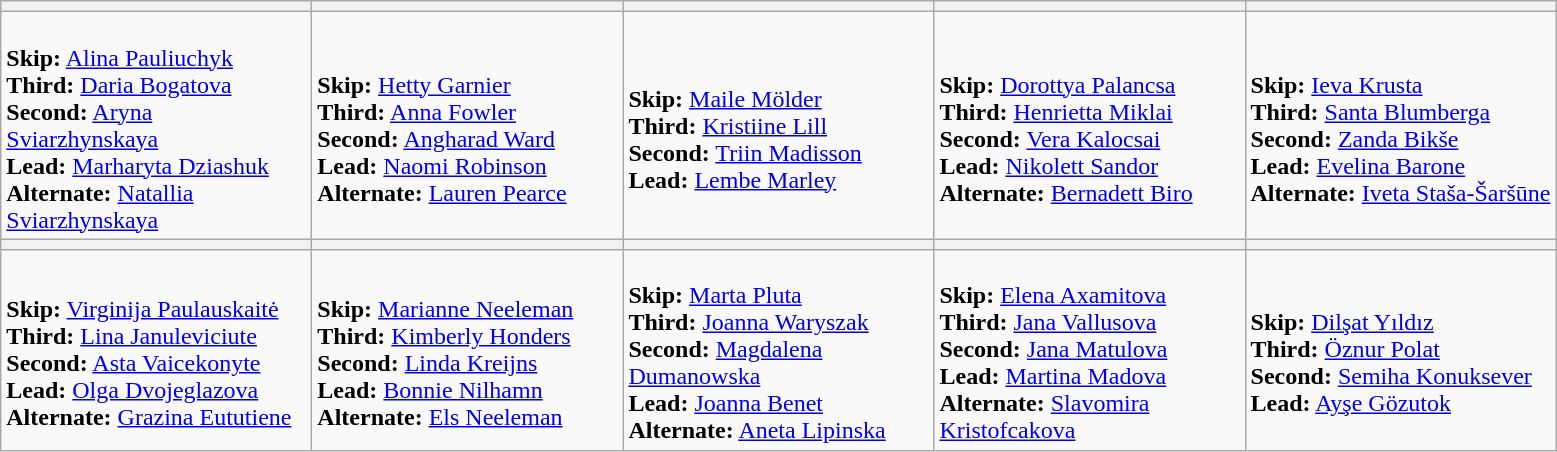<table class="wikitable">
<tr>
<th width=200></th>
<th width=200></th>
<th width=200></th>
<th width=200></th>
<th width=200></th>
</tr>
<tr>
<td><br><strong>Skip:</strong> <a href='#'>Alina Pauliuchyk</a><br>
<strong>Third:</strong> <a href='#'>Daria Bogatova</a><br>
<strong>Second:</strong> <a href='#'>Aryna Sviarzhynskaya</a><br>
<strong>Lead:</strong> <a href='#'>Marharyta Dziashuk</a><br>
<strong>Alternate:</strong> <a href='#'>Natallia Sviarzhynskaya</a></td>
<td><br><strong>Skip:</strong> <a href='#'>Hetty Garnier</a><br>
<strong>Third:</strong> <a href='#'>Anna Fowler</a><br>
<strong>Second:</strong> <a href='#'>Angharad Ward</a><br>
<strong>Lead:</strong> <a href='#'>Naomi Robinson</a><br>
<strong>Alternate:</strong> <a href='#'>Lauren Pearce</a></td>
<td><br><strong>Skip:</strong> <a href='#'>Maile Mölder</a><br>
<strong>Third:</strong> <a href='#'>Kristiine Lill</a><br>
<strong>Second:</strong> <a href='#'>Triin Madisson</a><br>
<strong>Lead:</strong> <a href='#'>Lembe Marley</a><br></td>
<td><br><strong>Skip:</strong> <a href='#'>Dorottya Palancsa</a><br>
<strong>Third:</strong> <a href='#'>Henrietta Miklai</a><br>
<strong>Second:</strong> <a href='#'>Vera Kalocsai</a><br>
<strong>Lead:</strong> <a href='#'>Nikolett Sandor</a><br>
<strong>Alternate:</strong> <a href='#'>Bernadett Biro</a></td>
<td><br><strong>Skip:</strong> <a href='#'>Ieva Krusta</a><br>
<strong>Third:</strong> <a href='#'>Santa Blumberga</a><br>
<strong>Second:</strong> <a href='#'>Zanda Bikše</a><br>
<strong>Lead:</strong> <a href='#'>Evelina Barone</a><br>
<strong>Alternate:</strong> <a href='#'>Iveta Staša-Šaršūne</a></td>
</tr>
<tr>
<th width=200></th>
<th width=200></th>
<th width=200></th>
<th width=200></th>
<th width=200></th>
</tr>
<tr>
<td><br><strong>Skip:</strong> <a href='#'>Virginija Paulauskaitė</a><br>
<strong>Third:</strong> <a href='#'>Lina Januleviciute</a><br>
<strong>Second:</strong> <a href='#'>Asta Vaicekonyte</a><br>
<strong>Lead:</strong> <a href='#'>Olga Dvojeglazova</a><br>
<strong>Alternate:</strong> <a href='#'>Grazina Eututiene</a></td>
<td><br><strong>Skip:</strong> <a href='#'>Marianne Neeleman</a><br>
<strong>Third:</strong> <a href='#'>Kimberly Honders</a><br>
<strong>Second:</strong> <a href='#'>Linda Kreijns</a><br>
<strong>Lead:</strong> <a href='#'>Bonnie Nilhamn</a><br>
<strong>Alternate:</strong> <a href='#'>Els Neeleman</a></td>
<td><br><strong>Skip:</strong> <a href='#'>Marta Pluta</a><br>
<strong>Third:</strong> <a href='#'>Joanna Waryszak</a><br>
<strong>Second:</strong> <a href='#'>Magdalena Dumanowska</a><br>
<strong>Lead:</strong> <a href='#'>Joanna Benet</a><br>
<strong>Alternate:</strong> <a href='#'>Aneta Lipinska</a></td>
<td><br><strong>Skip:</strong> <a href='#'>Elena Axamitova</a><br>
<strong>Third:</strong> <a href='#'>Jana Vallusova</a><br>
<strong>Second:</strong> <a href='#'>Jana Matulova</a><br>
<strong>Lead:</strong> <a href='#'>Martina Madova</a><br>
<strong>Alternate:</strong> <a href='#'>Slavomira Kristofcakova</a></td>
<td><br><strong>Skip:</strong> <a href='#'>Dilşat Yıldız</a><br>
<strong>Third:</strong> <a href='#'>Öznur Polat</a><br>
<strong>Second:</strong> <a href='#'>Semiha Konuksever</a><br>
<strong>Lead:</strong> <a href='#'>Ayşe Gözutok</a><br></td>
</tr>
</table>
